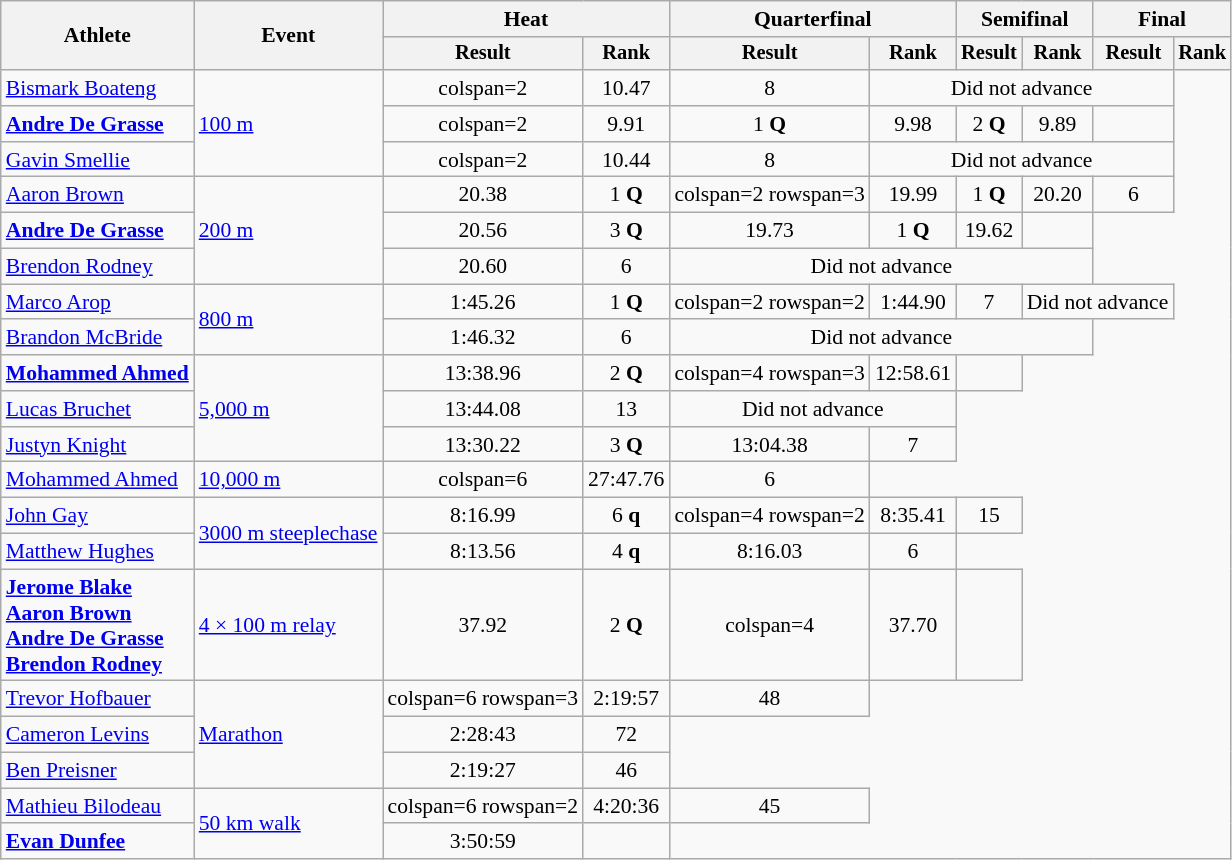<table class=wikitable style=font-size:90%;text-align:center>
<tr>
<th rowspan=2>Athlete</th>
<th rowspan=2>Event</th>
<th colspan=2>Heat</th>
<th colspan=2>Quarterfinal</th>
<th colspan=2>Semifinal</th>
<th colspan=2>Final</th>
</tr>
<tr style=font-size:95%>
<th>Result</th>
<th>Rank</th>
<th>Result</th>
<th>Rank</th>
<th>Result</th>
<th>Rank</th>
<th>Result</th>
<th>Rank</th>
</tr>
<tr>
<td align=left><a href='#'>Bismark Boateng</a></td>
<td align=left rowspan=3><a href='#'>100 m</a></td>
<td>colspan=2 </td>
<td>10.47</td>
<td>8</td>
<td colspan="4">Did not advance</td>
</tr>
<tr>
<td align=left><strong><a href='#'>Andre De Grasse</a></strong></td>
<td>colspan=2 </td>
<td>9.91</td>
<td>1 <strong>Q</strong></td>
<td>9.98</td>
<td>2 <strong>Q</strong></td>
<td>9.89 <strong></strong></td>
<td></td>
</tr>
<tr>
<td align=left><a href='#'>Gavin Smellie</a></td>
<td>colspan=2 </td>
<td>10.44</td>
<td>8</td>
<td colspan="4">Did not advance</td>
</tr>
<tr>
<td align=left><a href='#'>Aaron Brown</a></td>
<td align=left rowspan=3><a href='#'>200 m</a></td>
<td>20.38</td>
<td>1 <strong>Q</strong></td>
<td>colspan=2 rowspan=3 </td>
<td>19.99</td>
<td>1 <strong>Q</strong></td>
<td>20.20</td>
<td>6</td>
</tr>
<tr>
<td align=left><strong><a href='#'>Andre De Grasse</a></strong></td>
<td>20.56</td>
<td>3 <strong>Q</strong></td>
<td>19.73</td>
<td>1 <strong>Q</strong></td>
<td>19.62 <strong></strong></td>
<td></td>
</tr>
<tr>
<td align=left><a href='#'>Brendon Rodney</a></td>
<td>20.60</td>
<td>6</td>
<td colspan="4">Did not advance</td>
</tr>
<tr>
<td align=left><a href='#'>Marco Arop</a></td>
<td align=left rowspan=2><a href='#'>800 m</a></td>
<td>1:45.26</td>
<td>1 <strong>Q</strong></td>
<td>colspan=2 rowspan=2 </td>
<td>1:44.90</td>
<td>7</td>
<td colspan="2">Did not advance</td>
</tr>
<tr>
<td align=left><a href='#'>Brandon McBride</a></td>
<td>1:46.32</td>
<td>6</td>
<td colspan="4">Did not advance</td>
</tr>
<tr>
<td align=left><strong><a href='#'>Mohammed Ahmed</a></strong></td>
<td align=left rowspan=3><a href='#'>5,000 m</a></td>
<td>13:38.96</td>
<td>2 <strong>Q</strong></td>
<td>colspan=4 rowspan=3 </td>
<td>12:58.61</td>
<td></td>
</tr>
<tr>
<td align=left><a href='#'>Lucas Bruchet</a></td>
<td>13:44.08</td>
<td>13</td>
<td colspan=2>Did not advance</td>
</tr>
<tr>
<td align=left><a href='#'>Justyn Knight</a></td>
<td>13:30.22</td>
<td>3 <strong>Q</strong></td>
<td>13:04.38</td>
<td>7</td>
</tr>
<tr>
<td align=left><a href='#'>Mohammed Ahmed</a></td>
<td align=left><a href='#'>10,000 m</a></td>
<td>colspan=6 </td>
<td>27:47.76 <strong></strong></td>
<td>6</td>
</tr>
<tr>
<td align=left><a href='#'>John Gay</a></td>
<td align=left rowspan=2><a href='#'>3000 m steeplechase</a></td>
<td>8:16.99</td>
<td>6 <strong>q</strong></td>
<td>colspan=4 rowspan=2 </td>
<td>8:35.41</td>
<td>15</td>
</tr>
<tr>
<td align=left><a href='#'>Matthew Hughes</a></td>
<td>8:13.56</td>
<td>4 <strong>q</strong></td>
<td>8:16.03</td>
<td>6</td>
</tr>
<tr>
<td align=left><strong><a href='#'>Jerome Blake</a><br><a href='#'>Aaron Brown</a><br><a href='#'>Andre De Grasse</a><br><a href='#'>Brendon Rodney</a></strong></td>
<td align=left><a href='#'>4 × 100 m relay</a></td>
<td>37.92</td>
<td>2 <strong>Q</strong></td>
<td>colspan=4 </td>
<td>37.70</td>
<td></td>
</tr>
<tr>
<td align=left><a href='#'>Trevor Hofbauer</a></td>
<td align=left rowspan=3><a href='#'>Marathon</a></td>
<td>colspan=6 rowspan=3 </td>
<td>2:19:57 <strong></strong></td>
<td>48</td>
</tr>
<tr>
<td align=left><a href='#'>Cameron Levins</a></td>
<td>2:28:43</td>
<td>72</td>
</tr>
<tr>
<td align=left><a href='#'>Ben Preisner</a></td>
<td>2:19:27 <strong></strong></td>
<td>46</td>
</tr>
<tr>
<td align=left><a href='#'>Mathieu Bilodeau</a></td>
<td align=left rowspan=2><a href='#'>50 km walk</a></td>
<td>colspan=6 rowspan=2 </td>
<td>4:20:36 <strong></strong></td>
<td>45</td>
</tr>
<tr>
<td align=left><strong><a href='#'>Evan Dunfee</a></strong></td>
<td>3:50:59 <strong></strong></td>
<td></td>
</tr>
</table>
